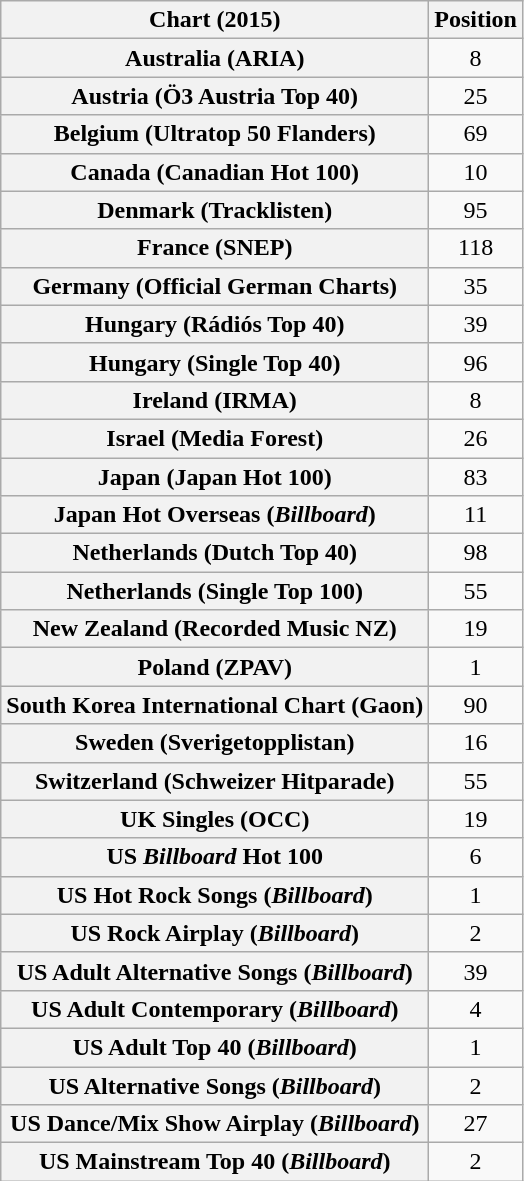<table class="wikitable sortable plainrowheaders" style="text-align:center;">
<tr>
<th>Chart (2015)</th>
<th>Position</th>
</tr>
<tr>
<th scope="row">Australia (ARIA)</th>
<td style="text-align:center;">8</td>
</tr>
<tr>
<th scope="row">Austria (Ö3 Austria Top 40)</th>
<td style="text-align:center;">25</td>
</tr>
<tr>
<th scope="row">Belgium (Ultratop 50 Flanders)</th>
<td style="text-align:center;">69</td>
</tr>
<tr>
<th scope="row">Canada (Canadian Hot 100)</th>
<td style="text-align:center;">10</td>
</tr>
<tr>
<th scope="row">Denmark (Tracklisten)</th>
<td style="text-align:center;">95</td>
</tr>
<tr>
<th scope="row">France (SNEP)</th>
<td style="text-align:center;">118</td>
</tr>
<tr>
<th scope="row">Germany (Official German Charts)</th>
<td style="text-align:center;">35</td>
</tr>
<tr>
<th scope="row">Hungary (Rádiós Top 40)</th>
<td style="text-align:center;">39</td>
</tr>
<tr>
<th scope="row">Hungary (Single Top 40)</th>
<td style="text-align:center;">96</td>
</tr>
<tr>
<th scope="row">Ireland (IRMA)</th>
<td style="text-align:center;">8</td>
</tr>
<tr>
<th scope="row">Israel (Media Forest)</th>
<td style="text-align:center;">26</td>
</tr>
<tr>
<th scope="row">Japan (Japan Hot 100)</th>
<td style="text-align:center;">83</td>
</tr>
<tr>
<th scope="row">Japan Hot Overseas (<em>Billboard</em>)</th>
<td style="text-align:center;">11</td>
</tr>
<tr>
<th scope="row">Netherlands (Dutch Top 40)</th>
<td style="text-align:center;">98</td>
</tr>
<tr>
<th scope="row">Netherlands (Single Top 100)</th>
<td style="text-align:center;">55</td>
</tr>
<tr>
<th scope="row">New Zealand (Recorded Music NZ)</th>
<td style="text-align:center;">19</td>
</tr>
<tr>
<th scope="row">Poland (ZPAV)</th>
<td style="text-align:center;">1</td>
</tr>
<tr>
<th scope="row">South Korea International Chart (Gaon)</th>
<td style="text-align:center;">90</td>
</tr>
<tr>
<th scope="row">Sweden (Sverigetopplistan)</th>
<td style="text-align:center;">16</td>
</tr>
<tr>
<th scope="row">Switzerland (Schweizer Hitparade)</th>
<td style="text-align:center;">55</td>
</tr>
<tr>
<th scope="row">UK Singles (OCC)</th>
<td style="text-align:center;">19</td>
</tr>
<tr>
<th scope="row">US <em>Billboard</em> Hot 100</th>
<td style="text-align:center;">6</td>
</tr>
<tr>
<th scope="row">US Hot Rock Songs (<em>Billboard</em>)</th>
<td style="text-align:center;">1</td>
</tr>
<tr>
<th scope="row">US Rock Airplay (<em>Billboard</em>)</th>
<td style="text-align:center;">2</td>
</tr>
<tr>
<th scope="row">US Adult Alternative Songs (<em>Billboard</em>)</th>
<td style="text-align:center;">39</td>
</tr>
<tr>
<th scope="row">US Adult Contemporary (<em>Billboard</em>)</th>
<td style="text-align:center;">4</td>
</tr>
<tr>
<th scope="row">US Adult Top 40 (<em>Billboard</em>)</th>
<td style="text-align:center;">1</td>
</tr>
<tr>
<th scope="row">US Alternative Songs (<em>Billboard</em>)</th>
<td style="text-align:center;">2</td>
</tr>
<tr>
<th scope="row">US Dance/Mix Show Airplay (<em>Billboard</em>)</th>
<td style="text-align:center;">27</td>
</tr>
<tr>
<th scope="row">US Mainstream Top 40 (<em>Billboard</em>)</th>
<td style="text-align:center;">2</td>
</tr>
</table>
